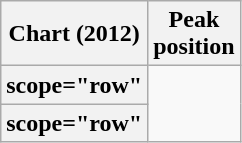<table class="wikitable plainrowheaders" style="text-align:center;">
<tr>
<th>Chart (2012)</th>
<th>Peak<br>position</th>
</tr>
<tr>
<th>scope="row" </th>
</tr>
<tr>
<th>scope="row" </th>
</tr>
</table>
